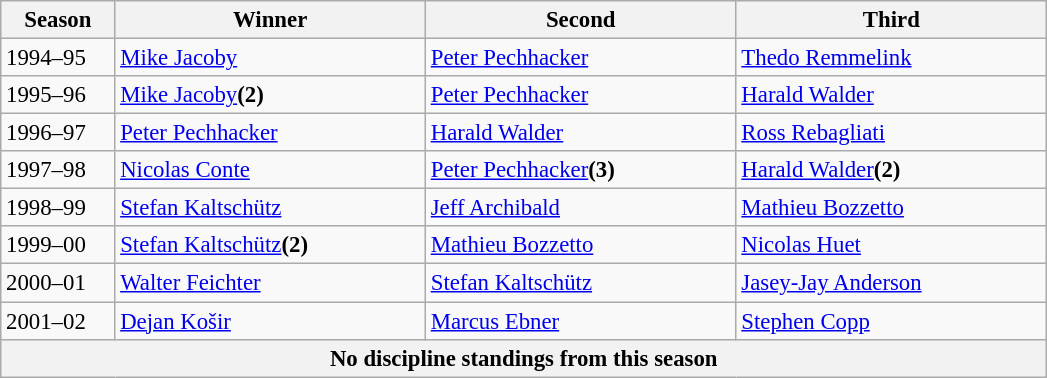<table class="wikitable" style="font-size:95%;">
<tr>
<th width="69">Season</th>
<th width="200">Winner</th>
<th width="200">Second</th>
<th width="200">Third</th>
</tr>
<tr>
<td>1994–95</td>
<td> <a href='#'>Mike Jacoby</a></td>
<td> <a href='#'>Peter Pechhacker</a></td>
<td> <a href='#'>Thedo Remmelink</a></td>
</tr>
<tr>
<td>1995–96</td>
<td> <a href='#'>Mike Jacoby</a><strong>(2)</strong></td>
<td> <a href='#'>Peter Pechhacker</a></td>
<td> <a href='#'>Harald Walder</a></td>
</tr>
<tr>
<td>1996–97</td>
<td> <a href='#'>Peter Pechhacker</a></td>
<td> <a href='#'>Harald Walder</a></td>
<td> <a href='#'>Ross Rebagliati</a></td>
</tr>
<tr>
<td>1997–98</td>
<td> <a href='#'>Nicolas Conte</a></td>
<td> <a href='#'>Peter Pechhacker</a><strong>(3)</strong></td>
<td> <a href='#'>Harald Walder</a><strong>(2)</strong></td>
</tr>
<tr>
<td>1998–99</td>
<td> <a href='#'>Stefan Kaltschütz</a></td>
<td> <a href='#'>Jeff Archibald</a></td>
<td> <a href='#'>Mathieu Bozzetto</a></td>
</tr>
<tr>
<td>1999–00</td>
<td> <a href='#'>Stefan Kaltschütz</a><strong>(2)</strong></td>
<td> <a href='#'>Mathieu Bozzetto</a></td>
<td> <a href='#'>Nicolas Huet</a></td>
</tr>
<tr>
<td>2000–01</td>
<td> <a href='#'>Walter Feichter</a></td>
<td> <a href='#'>Stefan Kaltschütz</a></td>
<td> <a href='#'>Jasey-Jay Anderson</a></td>
</tr>
<tr>
<td>2001–02</td>
<td> <a href='#'>Dejan Košir</a></td>
<td> <a href='#'>Marcus Ebner</a></td>
<td> <a href='#'>Stephen Copp</a></td>
</tr>
<tr>
<th colspan=4>No discipline standings from this season</th>
</tr>
</table>
